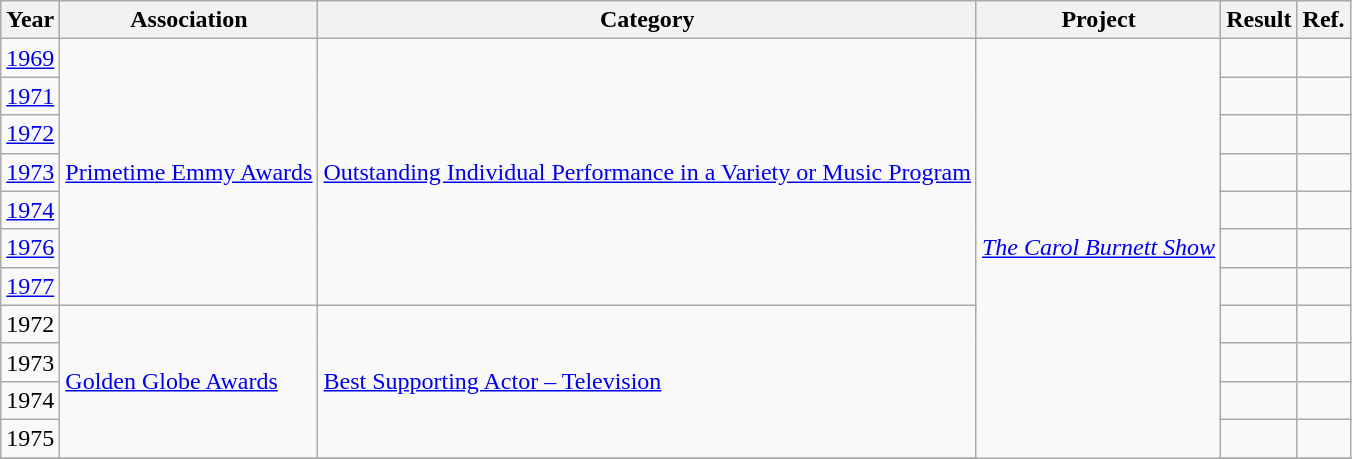<table class="wikitable sortable">
<tr>
<th>Year</th>
<th>Association</th>
<th>Category</th>
<th>Project</th>
<th>Result</th>
<th class="unsortable">Ref.</th>
</tr>
<tr>
<td><a href='#'>1969</a></td>
<td rowspan=7><a href='#'>Primetime Emmy Awards</a></td>
<td rowspan=7><a href='#'>Outstanding Individual Performance in a Variety or Music Program</a></td>
<td rowspan=12><em><a href='#'>The Carol Burnett Show</a></em></td>
<td></td>
<td></td>
</tr>
<tr>
<td><a href='#'>1971</a></td>
<td></td>
<td></td>
</tr>
<tr>
<td><a href='#'>1972</a></td>
<td></td>
<td></td>
</tr>
<tr>
<td><a href='#'>1973</a></td>
<td></td>
<td></td>
</tr>
<tr>
<td><a href='#'>1974</a></td>
<td></td>
<td></td>
</tr>
<tr>
<td><a href='#'>1976</a></td>
<td></td>
<td></td>
</tr>
<tr>
<td><a href='#'>1977</a></td>
<td></td>
<td></td>
</tr>
<tr>
<td>1972</td>
<td rowspan=4><a href='#'>Golden Globe Awards</a></td>
<td rowspan=4><a href='#'>Best Supporting Actor – Television</a></td>
<td></td>
<td></td>
</tr>
<tr>
<td>1973</td>
<td></td>
<td></td>
</tr>
<tr>
<td>1974</td>
<td></td>
<td></td>
</tr>
<tr>
<td>1975</td>
<td></td>
<td></td>
</tr>
<tr>
</tr>
</table>
